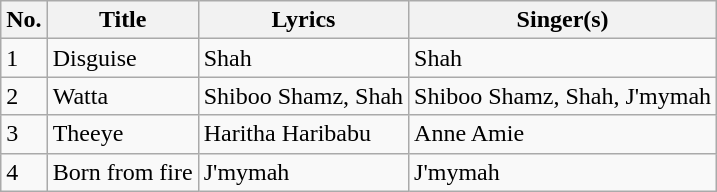<table class="wikitable">
<tr>
<th>No.</th>
<th>Title</th>
<th>Lyrics</th>
<th>Singer(s)</th>
</tr>
<tr>
<td>1</td>
<td>Disguise</td>
<td>Shah</td>
<td>Shah</td>
</tr>
<tr>
<td>2</td>
<td>Watta</td>
<td>Shiboo Shamz, Shah</td>
<td>Shiboo Shamz, Shah, J'mymah</td>
</tr>
<tr>
<td>3</td>
<td>Theeye</td>
<td>Haritha Haribabu</td>
<td>Anne Amie</td>
</tr>
<tr>
<td>4</td>
<td>Born from fire</td>
<td>J'mymah</td>
<td>J'mymah</td>
</tr>
</table>
